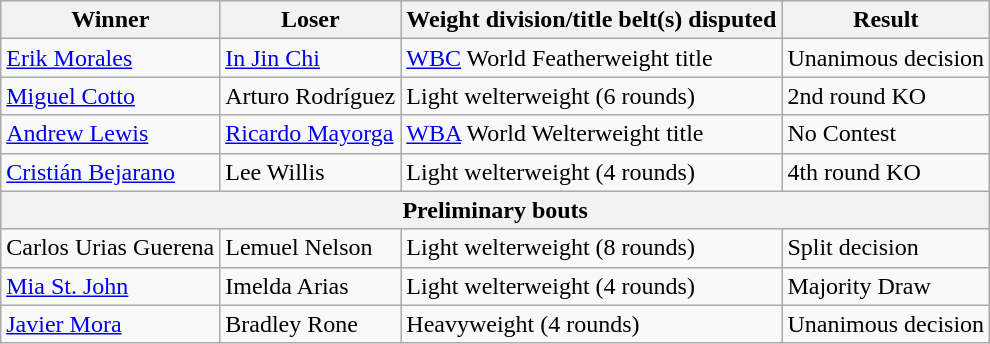<table class=wikitable>
<tr>
<th>Winner</th>
<th>Loser</th>
<th>Weight division/title belt(s) disputed</th>
<th>Result</th>
</tr>
<tr>
<td> <a href='#'>Erik Morales</a></td>
<td> <a href='#'>In Jin Chi</a></td>
<td><a href='#'>WBC</a> World Featherweight title</td>
<td>Unanimous decision</td>
</tr>
<tr>
<td> <a href='#'>Miguel Cotto</a></td>
<td> Arturo Rodríguez</td>
<td>Light welterweight (6 rounds)</td>
<td>2nd round KO</td>
</tr>
<tr>
<td> <a href='#'>Andrew Lewis</a></td>
<td> <a href='#'>Ricardo Mayorga</a></td>
<td><a href='#'>WBA</a> World Welterweight title</td>
<td>No Contest</td>
</tr>
<tr>
<td> <a href='#'>Cristián Bejarano</a></td>
<td> Lee Willis</td>
<td>Light welterweight (4 rounds)</td>
<td>4th round KO</td>
</tr>
<tr>
<th colspan=4>Preliminary bouts</th>
</tr>
<tr>
<td> Carlos Urias Guerena</td>
<td> Lemuel Nelson</td>
<td>Light welterweight (8 rounds)</td>
<td>Split decision</td>
</tr>
<tr>
<td> <a href='#'>Mia St. John</a></td>
<td> Imelda Arias</td>
<td>Light welterweight (4 rounds)</td>
<td>Majority Draw</td>
</tr>
<tr>
<td> <a href='#'>Javier Mora</a></td>
<td> Bradley Rone</td>
<td>Heavyweight (4 rounds)</td>
<td>Unanimous decision</td>
</tr>
</table>
